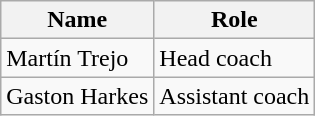<table class="wikitable">
<tr>
<th>Name</th>
<th>Role</th>
</tr>
<tr>
<td> Martín Trejo</td>
<td>Head coach</td>
</tr>
<tr>
<td> Gaston Harkes</td>
<td>Assistant coach</td>
</tr>
</table>
